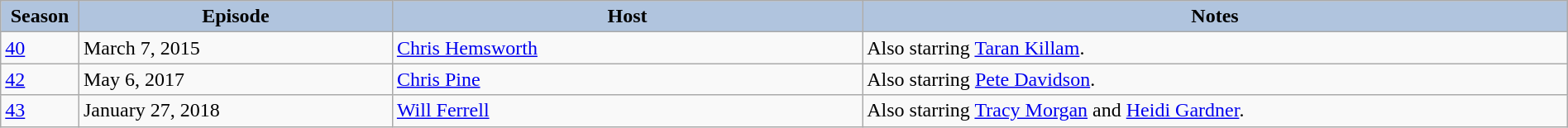<table class="wikitable" style="width:100%;">
<tr>
<th style="background:#B0C4DE;" width="5%">Season</th>
<th style="background:#B0C4DE;" width="20%">Episode</th>
<th style="background:#B0C4DE;" width="30%">Host</th>
<th style="background:#B0C4DE;" width="45%">Notes</th>
</tr>
<tr>
<td><a href='#'>40</a></td>
<td>March 7, 2015</td>
<td><a href='#'>Chris Hemsworth</a></td>
<td>Also starring <a href='#'>Taran Killam</a>.</td>
</tr>
<tr>
<td><a href='#'>42</a></td>
<td>May 6, 2017</td>
<td><a href='#'>Chris Pine</a></td>
<td>Also starring <a href='#'>Pete Davidson</a>.</td>
</tr>
<tr>
<td><a href='#'>43</a></td>
<td>January 27, 2018</td>
<td><a href='#'>Will Ferrell</a></td>
<td>Also starring <a href='#'>Tracy Morgan</a> and <a href='#'>Heidi Gardner</a>.</td>
</tr>
</table>
